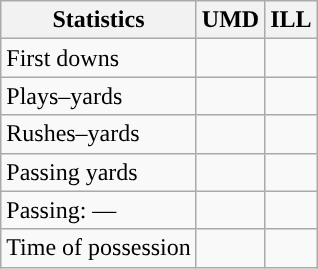<table class="wikitable" style="float:left">
<tr>
<th>Statistics</th>
<th>UMD</th>
<th>ILL</th>
</tr>
<tr>
<td>First downs</td>
<td></td>
<td></td>
</tr>
<tr>
<td>Plays–yards</td>
<td></td>
<td></td>
</tr>
<tr>
<td>Rushes–yards</td>
<td></td>
<td></td>
</tr>
<tr>
<td>Passing yards</td>
<td></td>
<td></td>
</tr>
<tr>
<td>Passing: ––</td>
<td></td>
<td></td>
</tr>
<tr>
<td>Time of possession</td>
<td></td>
<td></td>
</tr>
</table>
